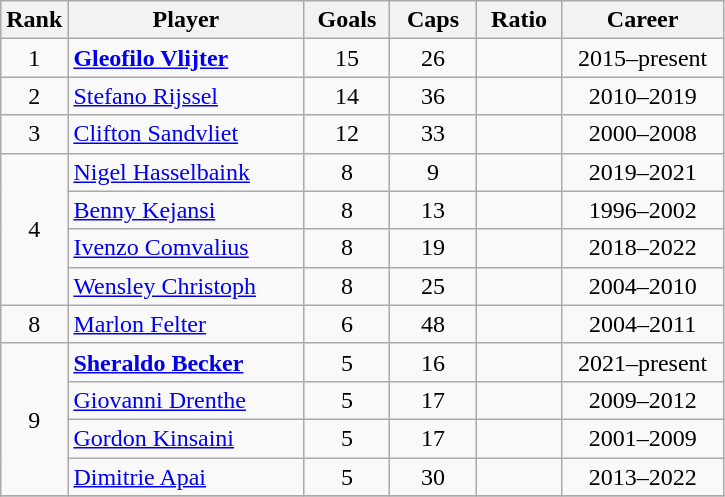<table class="wikitable sortable" style="text-align:center;">
<tr>
<th width=30px>Rank</th>
<th style="width:150px;">Player</th>
<th width=50px>Goals</th>
<th width=50px>Caps</th>
<th width=50px>Ratio</th>
<th style="width:100px;">Career</th>
</tr>
<tr>
<td>1</td>
<td style="text-align: left;"><strong><a href='#'>Gleofilo Vlijter</a></strong></td>
<td>15</td>
<td>26</td>
<td></td>
<td>2015–present</td>
</tr>
<tr>
<td>2</td>
<td style="text-align: left;"><a href='#'>Stefano Rijssel</a></td>
<td>14</td>
<td>36</td>
<td></td>
<td>2010–2019</td>
</tr>
<tr>
<td>3</td>
<td style="text-align: left;"><a href='#'>Clifton Sandvliet</a></td>
<td>12</td>
<td>33</td>
<td></td>
<td>2000–2008</td>
</tr>
<tr>
<td rowspan=4>4</td>
<td style="text-align: left;"><a href='#'>Nigel Hasselbaink</a></td>
<td>8</td>
<td>9</td>
<td></td>
<td>2019–2021</td>
</tr>
<tr>
<td style="text-align: left;"><a href='#'>Benny Kejansi</a></td>
<td>8</td>
<td>13</td>
<td></td>
<td>1996–2002</td>
</tr>
<tr>
<td style="text-align: left;"><a href='#'>Ivenzo Comvalius</a></td>
<td>8</td>
<td>19</td>
<td></td>
<td>2018–2022</td>
</tr>
<tr>
<td style="text-align: left;"><a href='#'>Wensley Christoph</a></td>
<td>8</td>
<td>25</td>
<td></td>
<td>2004–2010</td>
</tr>
<tr>
<td>8</td>
<td style="text-align: left;"><a href='#'>Marlon Felter</a></td>
<td>6</td>
<td>48</td>
<td></td>
<td>2004–2011</td>
</tr>
<tr>
<td rowspan=4>9</td>
<td style="text-align: left;"><strong><a href='#'>Sheraldo Becker</a></strong></td>
<td>5</td>
<td>16</td>
<td></td>
<td>2021–present</td>
</tr>
<tr>
<td style="text-align: left;"><a href='#'>Giovanni Drenthe</a></td>
<td>5</td>
<td>17</td>
<td></td>
<td>2009–2012</td>
</tr>
<tr>
<td style="text-align: left;"><a href='#'>Gordon Kinsaini</a></td>
<td>5</td>
<td>17</td>
<td></td>
<td>2001–2009</td>
</tr>
<tr>
<td style="text-align: left;"><a href='#'>Dimitrie Apai</a></td>
<td>5</td>
<td>30</td>
<td></td>
<td>2013–2022</td>
</tr>
<tr>
</tr>
</table>
